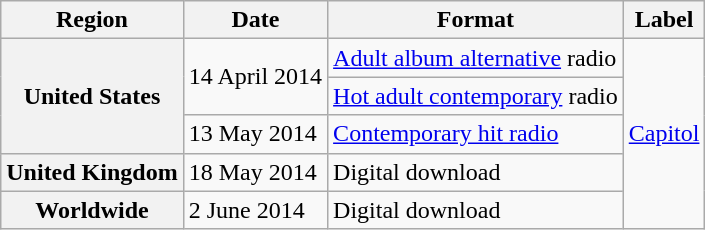<table class="wikitable plainrowheaders">
<tr>
<th scope="col">Region</th>
<th scope="col">Date</th>
<th scope="col">Format</th>
<th scope="col">Label</th>
</tr>
<tr>
<th scope="row" rowspan="3">United States</th>
<td rowspan="2">14 April 2014</td>
<td><a href='#'>Adult album alternative</a> radio</td>
<td rowspan="5"><a href='#'>Capitol</a></td>
</tr>
<tr>
<td><a href='#'>Hot adult contemporary</a> radio</td>
</tr>
<tr>
<td>13 May 2014</td>
<td><a href='#'>Contemporary hit radio</a></td>
</tr>
<tr>
<th scope="row">United Kingdom</th>
<td>18 May 2014</td>
<td>Digital download</td>
</tr>
<tr>
<th scope="row">Worldwide</th>
<td>2 June 2014</td>
<td>Digital download </td>
</tr>
</table>
